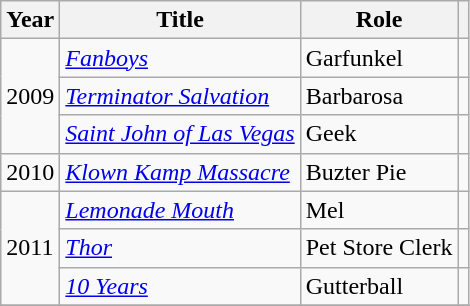<table class="wikitable sortable">
<tr>
<th>Year</th>
<th>Title</th>
<th>Role</th>
<th class=unsortable></th>
</tr>
<tr>
<td rowspan=3>2009</td>
<td><em><a href='#'>Fanboys</a></em></td>
<td>Garfunkel</td>
<td></td>
</tr>
<tr>
<td><em><a href='#'>Terminator Salvation</a></em></td>
<td>Barbarosa</td>
<td></td>
</tr>
<tr>
<td><em><a href='#'>Saint John of Las Vegas</a></em></td>
<td>Geek</td>
<td></td>
</tr>
<tr>
<td>2010</td>
<td><em><a href='#'>Klown Kamp Massacre</a></em></td>
<td>Buzter Pie</td>
<td></td>
</tr>
<tr>
<td rowspan=3>2011</td>
<td><em><a href='#'>Lemonade Mouth</a></em></td>
<td>Mel</td>
<td></td>
</tr>
<tr>
<td><em><a href='#'>Thor</a></em></td>
<td>Pet Store Clerk</td>
<td></td>
</tr>
<tr>
<td><em><a href='#'>10 Years</a></em></td>
<td>Gutterball</td>
<td></td>
</tr>
<tr>
</tr>
</table>
